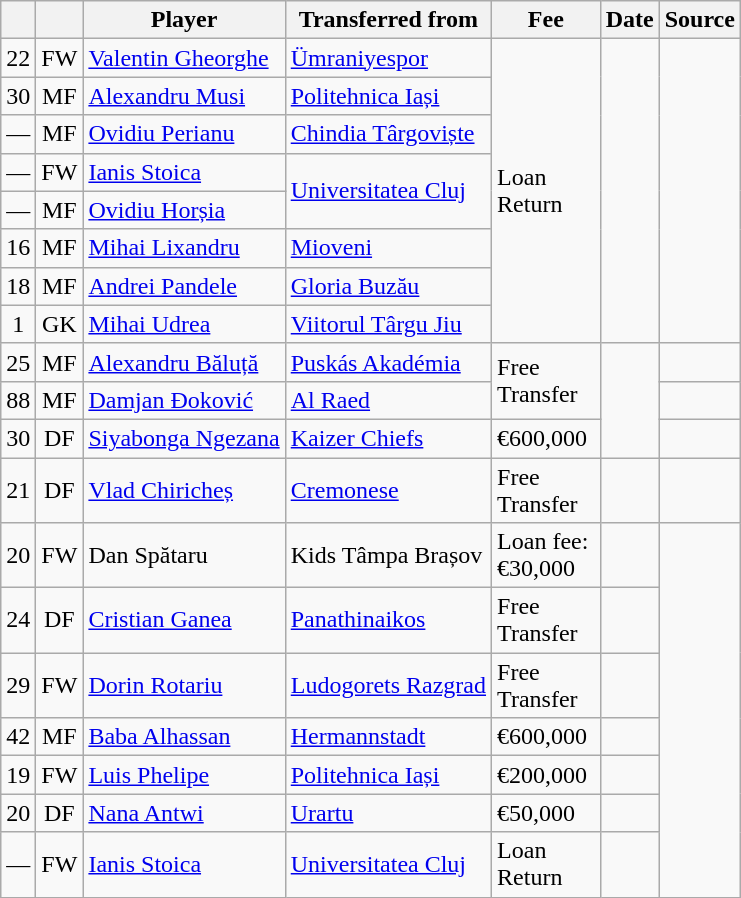<table class="wikitable plainrowheaders sortable">
<tr>
<th></th>
<th></th>
<th scope=col><strong>Player</strong></th>
<th><strong>Transferred from</strong></th>
<th !scope=col; style="width: 65px;"><strong>Fee</strong></th>
<th scope=col><strong>Date</strong></th>
<th scope=col><strong>Source</strong></th>
</tr>
<tr>
<td align=center>22</td>
<td align=center data-sort-value="FW">FW</td>
<td> <a href='#'>Valentin Gheorghe</a></td>
<td> <a href='#'>Ümraniyespor</a></td>
<td rowspan=8>Loan Return</td>
<td rowspan=8></td>
</tr>
<tr>
<td align=center>30</td>
<td align=center data-sort-value="MF">MF</td>
<td> <a href='#'>Alexandru Musi</a></td>
<td> <a href='#'>Politehnica Iași</a></td>
</tr>
<tr>
<td align=center>—</td>
<td align=center data-sort-value="MF">MF</td>
<td> <a href='#'>Ovidiu Perianu</a></td>
<td> <a href='#'>Chindia Târgoviște</a></td>
</tr>
<tr>
<td align=center>—</td>
<td align=center data-sort-value="FW">FW</td>
<td> <a href='#'>Ianis Stoica</a></td>
<td rowspan=2> <a href='#'>Universitatea Cluj</a></td>
</tr>
<tr>
<td align=center>—</td>
<td align=center data-sort-value="MF">MF</td>
<td> <a href='#'>Ovidiu Horșia</a></td>
</tr>
<tr>
<td align=center>16</td>
<td align=center data-sort-value="MF">MF</td>
<td> <a href='#'>Mihai Lixandru</a></td>
<td> <a href='#'>Mioveni</a></td>
</tr>
<tr>
<td align=center>18</td>
<td align=center data-sort-value="MF">MF</td>
<td> <a href='#'>Andrei Pandele</a></td>
<td> <a href='#'>Gloria Buzău</a></td>
</tr>
<tr>
<td align=center>1</td>
<td align=center data-sort-value="GK">GK</td>
<td> <a href='#'>Mihai Udrea</a></td>
<td> <a href='#'>Viitorul Târgu Jiu</a></td>
</tr>
<tr>
<td align=center>25</td>
<td align=center data-sort-value="MF">MF</td>
<td> <a href='#'>Alexandru Băluță</a></td>
<td> <a href='#'>Puskás Akadémia</a></td>
<td rowspan=2>Free Transfer</td>
<td rowspan=3></td>
<td></td>
</tr>
<tr>
<td align=center>88</td>
<td align=center data-sort-value="MF">MF</td>
<td> <a href='#'>Damjan Đoković</a></td>
<td> <a href='#'>Al Raed</a></td>
<td></td>
</tr>
<tr>
<td align=center>30</td>
<td align=center data-sort-value="DF">DF</td>
<td> <a href='#'>Siyabonga Ngezana</a></td>
<td> <a href='#'>Kaizer Chiefs</a></td>
<td>€600,000</td>
<td></td>
</tr>
<tr>
<td align=center>21</td>
<td align=center data-sort-value="DF">DF</td>
<td> <a href='#'>Vlad Chiricheș</a></td>
<td> <a href='#'>Cremonese</a></td>
<td>Free Transfer</td>
<td></td>
<td></td>
</tr>
<tr>
<td align=center>20</td>
<td align=center data-sort-value="FW">FW</td>
<td> Dan Spătaru</td>
<td> Kids Tâmpa Brașov</td>
<td>Loan fee: €30,000</td>
<td></td>
</tr>
<tr>
<td align=center>24</td>
<td align=center data-sort-value="DF">DF</td>
<td> <a href='#'>Cristian Ganea</a></td>
<td> <a href='#'>Panathinaikos</a></td>
<td>Free Transfer</td>
<td></td>
</tr>
<tr>
<td align=center>29</td>
<td align=center data-sort-value="FW">FW</td>
<td> <a href='#'>Dorin Rotariu</a></td>
<td> <a href='#'>Ludogorets Razgrad</a></td>
<td>Free Transfer</td>
<td></td>
</tr>
<tr>
<td align=center>42</td>
<td align=center data-sort-value="MF">MF</td>
<td> <a href='#'>Baba Alhassan</a></td>
<td> <a href='#'>Hermannstadt</a></td>
<td>€600,000</td>
<td></td>
</tr>
<tr>
<td align=center>19</td>
<td align=center data-sort-value="FW">FW</td>
<td> <a href='#'>Luis Phelipe</a></td>
<td> <a href='#'>Politehnica Iași</a></td>
<td>€200,000</td>
<td></td>
</tr>
<tr>
<td align=center>20</td>
<td align=center data-sort-value="DF">DF</td>
<td> <a href='#'>Nana Antwi</a></td>
<td> <a href='#'>Urartu</a></td>
<td>€50,000</td>
<td></td>
</tr>
<tr>
<td align=center>—</td>
<td align=center data-sort-value="FW">FW</td>
<td> <a href='#'>Ianis Stoica</a></td>
<td> <a href='#'>Universitatea Cluj</a></td>
<td>Loan Return</td>
<td></td>
</tr>
</table>
